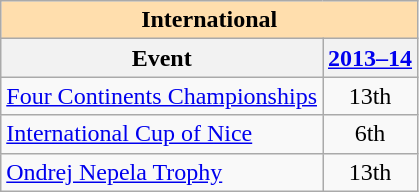<table class="wikitable" style="text-align:center">
<tr>
<th style="background-color: #ffdead; " colspan=2 align=center><strong>International</strong></th>
</tr>
<tr>
<th>Event</th>
<th><a href='#'>2013–14</a></th>
</tr>
<tr>
<td align=left><a href='#'>Four Continents Championships</a></td>
<td>13th</td>
</tr>
<tr>
<td align=left><a href='#'>International Cup of Nice</a></td>
<td>6th</td>
</tr>
<tr>
<td align=left><a href='#'>Ondrej Nepela Trophy</a></td>
<td>13th</td>
</tr>
</table>
